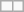<table class="wikitable" style="float:right;margin:0">
<tr style="text-align: center">
<td></td>
<td></td>
</tr>
</table>
